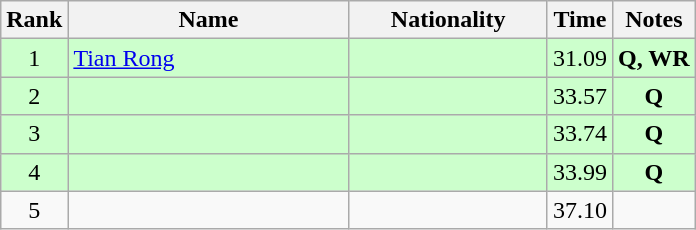<table class="wikitable sortable" style="text-align:center">
<tr>
<th>Rank</th>
<th style="width:180px">Name</th>
<th style="width:125px">Nationality</th>
<th>Time</th>
<th>Notes</th>
</tr>
<tr style="background:#cfc;">
<td>1</td>
<td style="text-align:left;"><a href='#'>Tian Rong</a></td>
<td style="text-align:left;"></td>
<td>31.09</td>
<td><strong>Q, WR</strong></td>
</tr>
<tr style="background:#cfc;">
<td>2</td>
<td style="text-align:left;"></td>
<td style="text-align:left;"></td>
<td>33.57</td>
<td><strong>Q</strong></td>
</tr>
<tr style="background:#cfc;">
<td>3</td>
<td style="text-align:left;"></td>
<td style="text-align:left;"></td>
<td>33.74</td>
<td><strong>Q</strong></td>
</tr>
<tr style="background:#cfc;">
<td>4</td>
<td style="text-align:left;"></td>
<td style="text-align:left;"></td>
<td>33.99</td>
<td><strong>Q</strong></td>
</tr>
<tr>
<td>5</td>
<td style="text-align:left;"></td>
<td style="text-align:left;"></td>
<td>37.10</td>
<td></td>
</tr>
</table>
